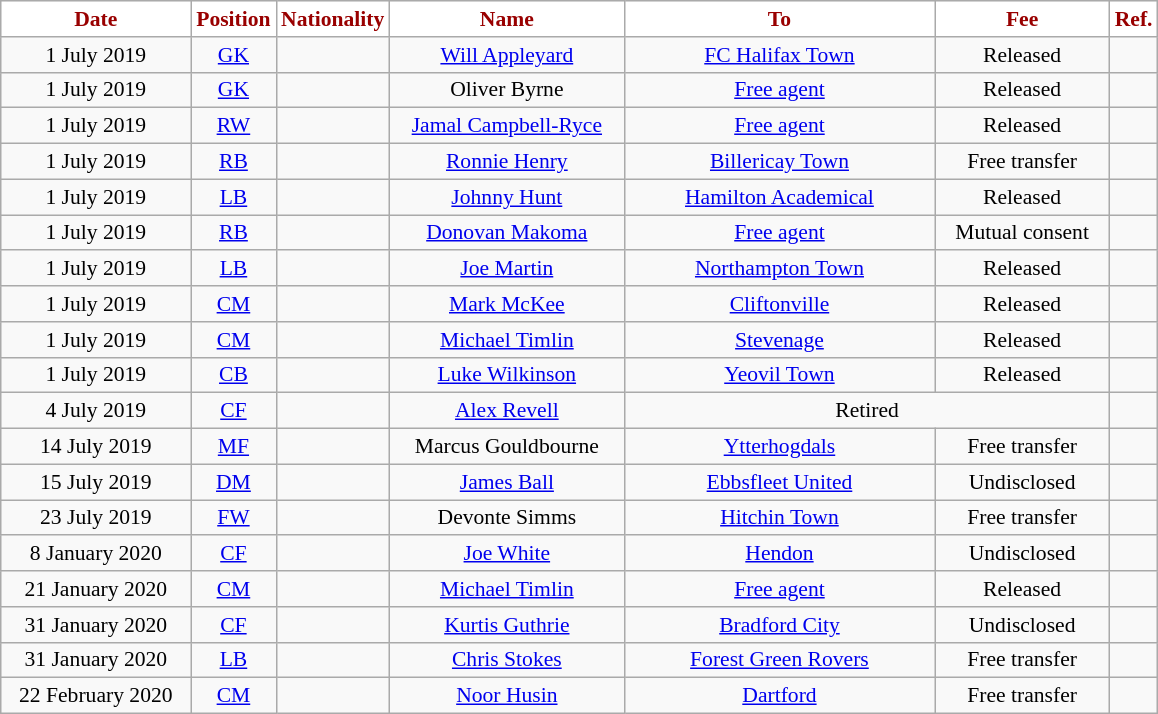<table class="wikitable"  style="text-align:center; font-size:90%; ">
<tr>
<th style="background:#FFFFFF; color:#990000; width:120px;">Date</th>
<th style="background:#FFFFFF; color:#990000; width:50px;">Position</th>
<th style="background:#FFFFFF; color:#990000; width:50px;">Nationality</th>
<th style="background:#FFFFFF; color:#990000; width:150px;">Name</th>
<th style="background:#FFFFFF; color:#990000; width:200px;">To</th>
<th style="background:#FFFFFF; color:#990000; width:110px;">Fee</th>
<th style="background:#FFFFFF; color:#990000; width:25px;">Ref.</th>
</tr>
<tr>
<td>1 July 2019</td>
<td><a href='#'>GK</a></td>
<td></td>
<td><a href='#'>Will Appleyard</a></td>
<td> <a href='#'>FC Halifax Town</a></td>
<td>Released</td>
<td></td>
</tr>
<tr>
<td>1 July 2019</td>
<td><a href='#'>GK</a></td>
<td></td>
<td>Oliver Byrne</td>
<td> <a href='#'>Free agent</a></td>
<td>Released</td>
<td></td>
</tr>
<tr>
<td>1 July 2019</td>
<td><a href='#'>RW</a></td>
<td></td>
<td><a href='#'>Jamal Campbell-Ryce</a></td>
<td> <a href='#'>Free agent</a></td>
<td>Released</td>
<td></td>
</tr>
<tr>
<td>1 July 2019</td>
<td><a href='#'>RB</a></td>
<td></td>
<td><a href='#'>Ronnie Henry</a></td>
<td> <a href='#'>Billericay Town</a></td>
<td>Free transfer</td>
<td></td>
</tr>
<tr>
<td>1 July 2019</td>
<td><a href='#'>LB</a></td>
<td></td>
<td><a href='#'>Johnny Hunt</a></td>
<td> <a href='#'>Hamilton Academical</a></td>
<td>Released</td>
<td></td>
</tr>
<tr>
<td>1 July 2019</td>
<td><a href='#'>RB</a></td>
<td></td>
<td><a href='#'>Donovan Makoma</a></td>
<td> <a href='#'>Free agent</a></td>
<td>Mutual consent</td>
<td></td>
</tr>
<tr>
<td>1 July 2019</td>
<td><a href='#'>LB</a></td>
<td></td>
<td><a href='#'>Joe Martin</a></td>
<td> <a href='#'>Northampton Town</a></td>
<td>Released</td>
<td></td>
</tr>
<tr>
<td>1 July 2019</td>
<td><a href='#'>CM</a></td>
<td></td>
<td><a href='#'>Mark McKee</a></td>
<td> <a href='#'>Cliftonville</a></td>
<td>Released</td>
<td></td>
</tr>
<tr>
<td>1 July 2019</td>
<td><a href='#'>CM</a></td>
<td></td>
<td><a href='#'>Michael Timlin</a></td>
<td> <a href='#'>Stevenage</a></td>
<td>Released</td>
<td></td>
</tr>
<tr>
<td>1 July 2019</td>
<td><a href='#'>CB</a></td>
<td></td>
<td><a href='#'>Luke Wilkinson</a></td>
<td> <a href='#'>Yeovil Town</a></td>
<td>Released</td>
<td></td>
</tr>
<tr>
<td>4 July 2019</td>
<td><a href='#'>CF</a></td>
<td></td>
<td><a href='#'>Alex Revell</a></td>
<td colspan="2">Retired</td>
<td></td>
</tr>
<tr>
<td>14 July 2019</td>
<td><a href='#'>MF</a></td>
<td></td>
<td>Marcus Gouldbourne</td>
<td> <a href='#'>Ytterhogdals</a></td>
<td>Free transfer</td>
<td></td>
</tr>
<tr>
<td>15 July 2019</td>
<td><a href='#'>DM</a></td>
<td></td>
<td><a href='#'>James Ball</a></td>
<td> <a href='#'>Ebbsfleet United</a></td>
<td>Undisclosed</td>
<td></td>
</tr>
<tr>
<td>23 July 2019</td>
<td><a href='#'>FW</a></td>
<td></td>
<td>Devonte Simms</td>
<td> <a href='#'>Hitchin Town</a></td>
<td>Free transfer</td>
<td></td>
</tr>
<tr>
<td>8 January 2020</td>
<td><a href='#'>CF</a></td>
<td></td>
<td><a href='#'>Joe White</a></td>
<td> <a href='#'>Hendon</a></td>
<td>Undisclosed</td>
<td></td>
</tr>
<tr>
<td>21 January 2020</td>
<td><a href='#'>CM</a></td>
<td></td>
<td><a href='#'>Michael Timlin</a></td>
<td> <a href='#'>Free agent</a></td>
<td>Released</td>
<td></td>
</tr>
<tr>
<td>31 January 2020</td>
<td><a href='#'>CF</a></td>
<td></td>
<td><a href='#'>Kurtis Guthrie</a></td>
<td> <a href='#'>Bradford City</a></td>
<td>Undisclosed</td>
<td></td>
</tr>
<tr>
<td>31 January 2020</td>
<td><a href='#'>LB</a></td>
<td></td>
<td><a href='#'>Chris Stokes</a></td>
<td> <a href='#'>Forest Green Rovers</a></td>
<td>Free transfer</td>
<td></td>
</tr>
<tr>
<td>22 February 2020</td>
<td><a href='#'>CM</a></td>
<td></td>
<td><a href='#'>Noor Husin</a></td>
<td> <a href='#'>Dartford</a></td>
<td>Free transfer</td>
<td></td>
</tr>
</table>
